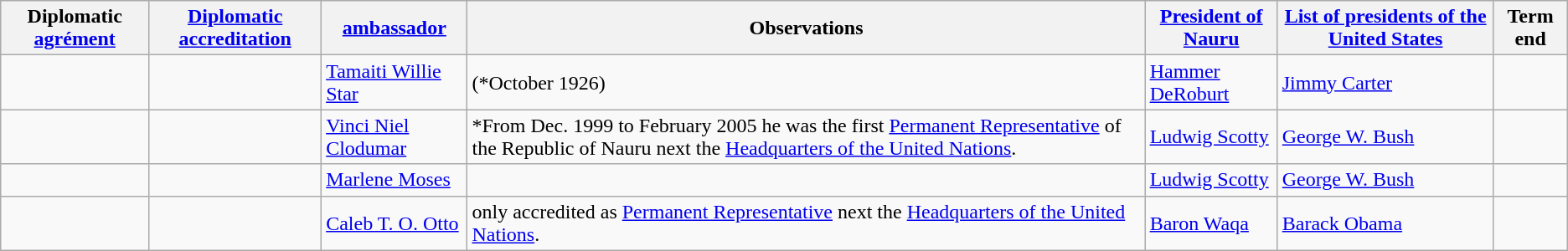<table class="wikitable sortable">
<tr>
<th>Diplomatic <a href='#'>agrément</a></th>
<th><a href='#'>Diplomatic accreditation</a></th>
<th><a href='#'>ambassador</a></th>
<th>Observations</th>
<th><a href='#'>President of Nauru</a></th>
<th><a href='#'>List of presidents of the United States</a></th>
<th>Term end</th>
</tr>
<tr>
<td></td>
<td></td>
<td><a href='#'>Tamaiti Willie Star</a></td>
<td>(*October 1926)</td>
<td><a href='#'>Hammer DeRoburt</a></td>
<td><a href='#'>Jimmy Carter</a></td>
<td></td>
</tr>
<tr>
<td></td>
<td></td>
<td><a href='#'>Vinci Niel Clodumar</a></td>
<td>*From Dec. 1999 to February 2005 he was the first <a href='#'>Permanent Representative</a> of the Republic of Nauru next the <a href='#'>Headquarters of the United Nations</a>.</td>
<td><a href='#'>Ludwig Scotty</a></td>
<td><a href='#'>George W. Bush</a></td>
<td></td>
</tr>
<tr>
<td></td>
<td></td>
<td><a href='#'>Marlene Moses</a></td>
<td></td>
<td><a href='#'>Ludwig Scotty</a></td>
<td><a href='#'>George W. Bush</a></td>
<td></td>
</tr>
<tr>
<td></td>
<td></td>
<td><a href='#'>Caleb T. O. Otto</a></td>
<td>only accredited as <a href='#'>Permanent Representative</a> next the <a href='#'>Headquarters of the United Nations</a>.</td>
<td><a href='#'>Baron Waqa</a></td>
<td><a href='#'>Barack Obama</a></td>
<td></td>
</tr>
</table>
